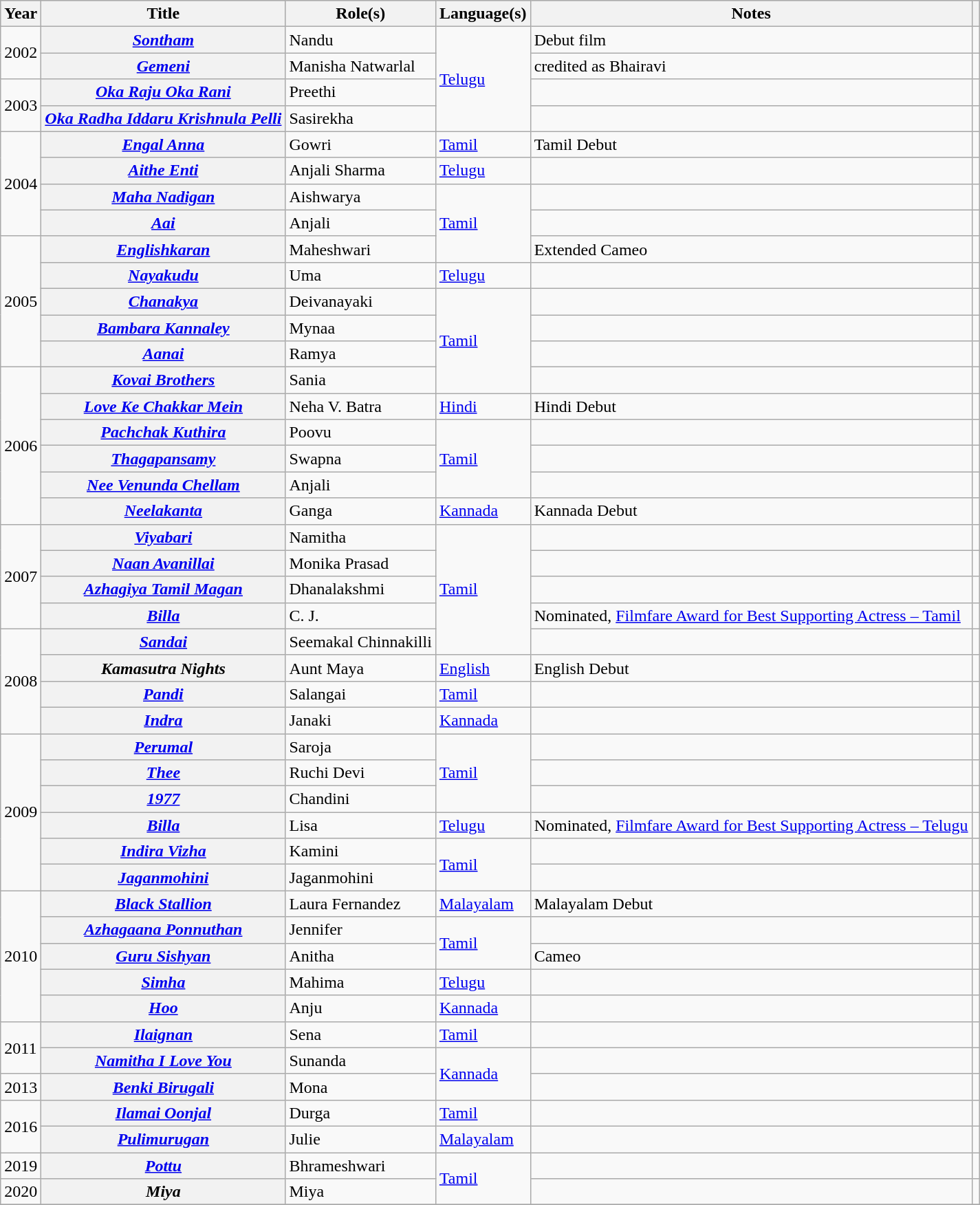<table class="wikitable plainrowheaders sortable">
<tr style="background:#ccc; text-align:center;">
<th scope="col">Year</th>
<th scope="col">Title</th>
<th scope="col">Role(s)</th>
<th scope="col">Language(s)</th>
<th scope="col" class="unsortable">Notes</th>
<th scope="col" class="unsortable"></th>
</tr>
<tr>
<td rowspan="2">2002</td>
<th scope="row"><em><a href='#'>Sontham</a></em></th>
<td>Nandu</td>
<td rowspan="4"><a href='#'>Telugu</a></td>
<td>Debut film</td>
<td></td>
</tr>
<tr>
<th scope="row"><em><a href='#'>Gemeni</a></em></th>
<td>Manisha Natwarlal</td>
<td>credited as Bhairavi</td>
<td></td>
</tr>
<tr>
<td rowspan="2">2003</td>
<th scope="row"><em><a href='#'>Oka Raju Oka Rani</a></em></th>
<td>Preethi</td>
<td></td>
<td></td>
</tr>
<tr>
<th scope="row"><em><a href='#'>Oka Radha Iddaru Krishnula Pelli</a></em></th>
<td>Sasirekha</td>
<td></td>
<td></td>
</tr>
<tr>
<td rowspan="4">2004</td>
<th scope="row"><em><a href='#'>Engal Anna</a></em></th>
<td>Gowri</td>
<td><a href='#'>Tamil</a></td>
<td>Tamil Debut</td>
<td></td>
</tr>
<tr>
<th scope="row"><em><a href='#'>Aithe Enti</a></em></th>
<td>Anjali Sharma</td>
<td><a href='#'>Telugu</a></td>
<td></td>
<td></td>
</tr>
<tr>
<th scope="row"><em><a href='#'>Maha Nadigan</a></em></th>
<td>Aishwarya</td>
<td rowspan="3"><a href='#'>Tamil</a></td>
<td></td>
<td></td>
</tr>
<tr>
<th scope="row"><em><a href='#'>Aai</a></em></th>
<td>Anjali</td>
<td></td>
<td></td>
</tr>
<tr>
<td rowspan="5">2005</td>
<th scope="row"><em><a href='#'>Englishkaran</a></em></th>
<td>Maheshwari</td>
<td>Extended Cameo</td>
<td></td>
</tr>
<tr>
<th scope="row"><em><a href='#'>Nayakudu</a></em></th>
<td>Uma</td>
<td><a href='#'>Telugu</a></td>
<td></td>
<td></td>
</tr>
<tr>
<th scope="row"><em><a href='#'>Chanakya</a></em></th>
<td>Deivanayaki</td>
<td rowspan="4"><a href='#'>Tamil</a></td>
<td></td>
<td></td>
</tr>
<tr>
<th scope="row"><em><a href='#'>Bambara Kannaley</a></em></th>
<td>Mynaa</td>
<td></td>
<td></td>
</tr>
<tr>
<th scope="row"><em><a href='#'>Aanai</a></em></th>
<td>Ramya</td>
<td></td>
<td></td>
</tr>
<tr>
<td rowspan="6">2006</td>
<th scope="row"><em><a href='#'>Kovai Brothers</a></em></th>
<td>Sania</td>
<td></td>
<td></td>
</tr>
<tr>
<th scope="row"><em><a href='#'>Love Ke Chakkar Mein</a></em></th>
<td>Neha V. Batra</td>
<td><a href='#'>Hindi</a></td>
<td>Hindi Debut</td>
<td></td>
</tr>
<tr>
<th scope="row"><em><a href='#'>Pachchak Kuthira</a></em></th>
<td>Poovu</td>
<td rowspan="3"><a href='#'>Tamil</a></td>
<td></td>
<td></td>
</tr>
<tr>
<th scope="row"><em><a href='#'>Thagapansamy</a></em></th>
<td>Swapna</td>
<td></td>
<td></td>
</tr>
<tr>
<th scope="row"><em><a href='#'>Nee Venunda Chellam</a></em></th>
<td>Anjali</td>
<td></td>
<td></td>
</tr>
<tr>
<th scope="row"><em><a href='#'>Neelakanta</a></em></th>
<td>Ganga</td>
<td><a href='#'>Kannada</a></td>
<td>Kannada Debut</td>
<td></td>
</tr>
<tr>
<td rowspan="4">2007</td>
<th scope="row"><em><a href='#'>Viyabari</a></em></th>
<td>Namitha</td>
<td rowspan="5"><a href='#'>Tamil</a></td>
<td></td>
<td></td>
</tr>
<tr>
<th scope="row"><em><a href='#'>Naan Avanillai</a></em></th>
<td>Monika Prasad</td>
<td></td>
<td></td>
</tr>
<tr>
<th scope="row"><em><a href='#'>Azhagiya Tamil Magan</a></em></th>
<td>Dhanalakshmi</td>
<td></td>
<td></td>
</tr>
<tr>
<th scope="row"><em><a href='#'>Billa</a></em></th>
<td>C. J.</td>
<td>Nominated, <a href='#'>Filmfare Award for Best Supporting Actress – Tamil</a></td>
<td></td>
</tr>
<tr>
<td rowspan="4">2008</td>
<th scope="row"><em><a href='#'>Sandai</a></em></th>
<td>Seemakal Chinnakilli</td>
<td></td>
<td></td>
</tr>
<tr>
<th scope="row"><em>Kamasutra Nights</em></th>
<td>Aunt Maya</td>
<td><a href='#'>English</a></td>
<td>English Debut</td>
<td></td>
</tr>
<tr>
<th scope="row"><em><a href='#'>Pandi</a></em></th>
<td>Salangai</td>
<td><a href='#'>Tamil</a></td>
<td></td>
<td></td>
</tr>
<tr>
<th scope="row"><em><a href='#'>Indra</a></em></th>
<td>Janaki</td>
<td><a href='#'>Kannada</a></td>
<td></td>
<td></td>
</tr>
<tr>
<td rowspan="6">2009</td>
<th scope="row"><em><a href='#'>Perumal</a></em></th>
<td>Saroja</td>
<td rowspan="3"><a href='#'>Tamil</a></td>
<td></td>
<td></td>
</tr>
<tr>
<th scope="row"><em><a href='#'>Thee</a></em></th>
<td>Ruchi Devi</td>
<td></td>
<td></td>
</tr>
<tr>
<th scope="row"><em><a href='#'>1977</a></em></th>
<td>Chandini</td>
<td></td>
<td></td>
</tr>
<tr>
<th scope="row"><em><a href='#'>Billa</a></em></th>
<td>Lisa</td>
<td><a href='#'>Telugu</a></td>
<td>Nominated, <a href='#'>Filmfare Award for Best Supporting Actress – Telugu</a></td>
<td></td>
</tr>
<tr>
<th scope="row"><em><a href='#'>Indira Vizha</a></em></th>
<td>Kamini</td>
<td rowspan="2"><a href='#'>Tamil</a></td>
<td></td>
<td></td>
</tr>
<tr>
<th scope="row"><em><a href='#'>Jaganmohini</a></em></th>
<td>Jaganmohini</td>
<td></td>
<td></td>
</tr>
<tr>
<td rowspan="5">2010</td>
<th scope="row"><em><a href='#'>Black Stallion</a></em></th>
<td>Laura Fernandez</td>
<td><a href='#'>Malayalam</a></td>
<td>Malayalam Debut</td>
<td></td>
</tr>
<tr>
<th scope="row"><em><a href='#'>Azhagaana Ponnuthan</a></em></th>
<td>Jennifer</td>
<td rowspan="2"><a href='#'>Tamil</a></td>
<td></td>
<td></td>
</tr>
<tr>
<th scope="row"><em><a href='#'>Guru Sishyan</a></em></th>
<td>Anitha</td>
<td>Cameo</td>
<td></td>
</tr>
<tr>
<th scope="row"><em><a href='#'>Simha</a></em></th>
<td>Mahima</td>
<td><a href='#'>Telugu</a></td>
<td></td>
<td></td>
</tr>
<tr>
<th scope="row"><em><a href='#'>Hoo</a></em></th>
<td>Anju</td>
<td><a href='#'>Kannada</a></td>
<td></td>
<td></td>
</tr>
<tr>
<td rowspan="2">2011</td>
<th scope="row"><em><a href='#'>Ilaignan</a></em></th>
<td>Sena</td>
<td><a href='#'>Tamil</a></td>
<td></td>
<td></td>
</tr>
<tr>
<th scope="row"><em><a href='#'>Namitha I Love You</a></em></th>
<td>Sunanda</td>
<td rowspan="2"><a href='#'>Kannada</a></td>
<td></td>
<td></td>
</tr>
<tr>
<td>2013</td>
<th scope="row"><em><a href='#'>Benki Birugali</a></em></th>
<td>Mona</td>
<td></td>
<td></td>
</tr>
<tr>
<td rowspan="2">2016</td>
<th scope="row"><em><a href='#'>Ilamai Oonjal</a></em></th>
<td>Durga</td>
<td><a href='#'>Tamil</a></td>
<td></td>
<td></td>
</tr>
<tr>
<th scope="row"><em><a href='#'>Pulimurugan</a></em></th>
<td>Julie</td>
<td><a href='#'>Malayalam</a></td>
<td></td>
<td></td>
</tr>
<tr>
<td rowspan=1>2019</td>
<th scope="row"><em><a href='#'>Pottu</a></em></th>
<td>Bhrameshwari</td>
<td rowspan=2><a href='#'>Tamil</a></td>
<td></td>
<td></td>
</tr>
<tr>
<td>2020</td>
<th scope="row"><em>Miya</em></th>
<td>Miya</td>
<td></td>
<td></td>
</tr>
<tr>
</tr>
</table>
